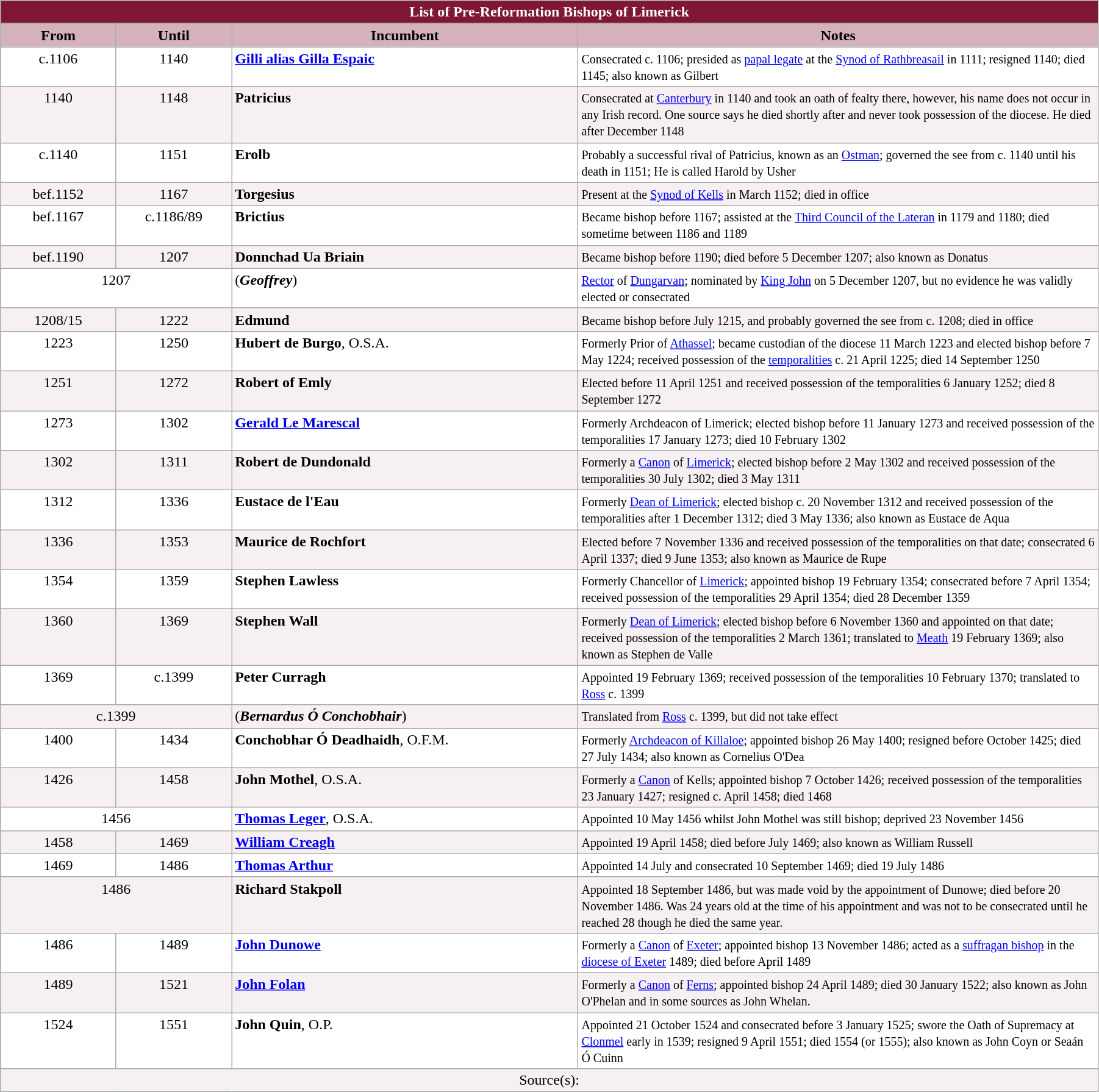<table class="wikitable" style="width:95%">
<tr>
<th colspan="4" style="background-color: #7F1734; color: white;">List of Pre-Reformation Bishops of Limerick</th>
</tr>
<tr align=top>
<th style="background-color: #D4B1BB; width: 10%;">From</th>
<th style="background-color: #D4B1BB; width: 10%;">Until</th>
<th style="background-color: #D4B1BB; width: 30%;">Incumbent</th>
<th style="background-color: #D4B1BB; width: 45%;">Notes</th>
</tr>
<tr valign=top bgcolor="white">
<td align=center>c.1106</td>
<td align=center>1140</td>
<td><strong><a href='#'>Gilli alias Gilla Espaic</a></strong></td>
<td><small>Consecrated c. 1106; presided as <a href='#'>papal legate</a> at the <a href='#'>Synod of Rathbreasail</a> in 1111; resigned 1140; died 1145; also known as Gilbert</small></td>
</tr>
<tr valign=top bgcolor="#F7F0F2">
<td align=center>1140</td>
<td align=center>1148</td>
<td><strong>Patricius</strong></td>
<td><small>Consecrated at <a href='#'>Canterbury</a> in 1140 and took an oath of fealty there, however, his name does not occur in any Irish record. One source says he died shortly after and never took possession of the diocese. He died after December 1148</small></td>
</tr>
<tr valign=top bgcolor="white">
<td align=center>c.1140</td>
<td align=center>1151</td>
<td><strong>Erolb</strong></td>
<td><small>Probably a successful rival of Patricius, known as an <a href='#'>Ostman</a>; governed the see from c. 1140 until his death in 1151; He is called Harold by Usher</small></td>
</tr>
<tr valign=top bgcolor="#F7F0F2">
<td align=center>bef.1152</td>
<td align=center>1167</td>
<td><strong>Torgesius</strong></td>
<td><small>Present at the <a href='#'>Synod of Kells</a> in March 1152; died in office</small></td>
</tr>
<tr valign=top bgcolor="white">
<td align=center>bef.1167</td>
<td align=center>c.1186/89</td>
<td><strong>Brictius</strong></td>
<td><small>Became bishop before 1167; assisted at the <a href='#'>Third Council of the Lateran</a> in 1179 and 1180; died sometime between 1186 and 1189</small></td>
</tr>
<tr valign=top bgcolor="#F7F0F2">
<td align=center>bef.1190</td>
<td align=center>1207</td>
<td><strong>Donnchad Ua Briain</strong></td>
<td><small>Became bishop before 1190; died before 5 December 1207; also known as Donatus</small></td>
</tr>
<tr valign=top bgcolor="white">
<td colspan=2 align=center>1207</td>
<td>(<strong><em>Geoffrey</em></strong>)</td>
<td><small><a href='#'>Rector</a> of <a href='#'>Dungarvan</a>; nominated by <a href='#'>King John</a> on 5 December 1207, but no evidence he was validly elected or consecrated</small></td>
</tr>
<tr valign=top bgcolor="#F7F0F2">
<td align=center>1208/15</td>
<td align=center>1222</td>
<td><strong>Edmund</strong></td>
<td><small>Became bishop before July 1215, and probably governed the see from c. 1208; died in office</small></td>
</tr>
<tr valign=top bgcolor="white">
<td align=center>1223</td>
<td align=center>1250</td>
<td><strong>Hubert de Burgo</strong>, O.S.A.</td>
<td><small>Formerly Prior of <a href='#'>Athassel</a>; became custodian of the diocese 11 March 1223 and elected bishop before 7 May 1224; received possession of the <a href='#'>temporalities</a> c. 21 April 1225; died 14 September 1250</small></td>
</tr>
<tr valign=top bgcolor="#F7F0F2">
<td align=center>1251</td>
<td align=center>1272</td>
<td><strong>Robert of Emly</strong></td>
<td><small>Elected before 11 April 1251 and received possession of the temporalities 6 January 1252; died 8 September 1272</small></td>
</tr>
<tr valign=top bgcolor="white">
<td align=center>1273</td>
<td align=center>1302</td>
<td><strong><a href='#'>Gerald Le Marescal</a></strong></td>
<td><small>Formerly Archdeacon of Limerick; elected bishop before 11 January 1273 and received possession of the temporalities 17 January 1273; died 10 February 1302</small></td>
</tr>
<tr valign=top bgcolor="#F7F0F2">
<td align=center>1302</td>
<td align=center>1311</td>
<td><strong>Robert de Dundonald</strong></td>
<td><small>Formerly a <a href='#'>Canon</a> of <a href='#'>Limerick</a>; elected bishop before 2 May 1302 and received possession of the temporalities 30 July 1302; died 3 May 1311</small></td>
</tr>
<tr valign=top bgcolor="white">
<td align=center>1312</td>
<td align=center>1336</td>
<td><strong>Eustace de l'Eau</strong></td>
<td><small>Formerly <a href='#'>Dean of Limerick</a>; elected bishop c. 20 November 1312 and received possession of the temporalities after 1 December 1312; died 3 May 1336; also known as Eustace de Aqua</small></td>
</tr>
<tr valign=top bgcolor="#F7F0F2">
<td align=center>1336</td>
<td align=center>1353</td>
<td><strong>Maurice de Rochfort</strong></td>
<td><small>Elected before 7 November 1336 and received possession of the temporalities on that date; consecrated 6 April 1337; died 9 June 1353; also known as Maurice de Rupe</small></td>
</tr>
<tr valign=top bgcolor="white">
<td align=center>1354</td>
<td align=center>1359</td>
<td><strong>Stephen Lawless</strong></td>
<td><small>Formerly Chancellor of <a href='#'>Limerick</a>; appointed bishop 19 February 1354; consecrated before 7 April 1354; received possession of the temporalities 29 April 1354; died 28 December 1359</small></td>
</tr>
<tr valign=top bgcolor="#F7F0F2">
<td align=center>1360</td>
<td align=center>1369</td>
<td><strong>Stephen Wall</strong></td>
<td><small>Formerly <a href='#'>Dean of Limerick</a>; elected bishop before 6 November 1360 and appointed on that date; received possession of the temporalities 2 March 1361; translated to <a href='#'>Meath</a> 19 February 1369; also known as Stephen de Valle</small></td>
</tr>
<tr valign=top bgcolor="white">
<td align=center>1369</td>
<td align=center>c.1399</td>
<td><strong>Peter Curragh</strong></td>
<td><small>Appointed 19 February 1369; received possession of the temporalities 10 February 1370; translated to <a href='#'>Ross</a> c. 1399</small></td>
</tr>
<tr valign=top bgcolor="#F7F0F2">
<td colspan=2 align=center>c.1399</td>
<td>(<strong><em>Bernardus Ó Conchobhair</em></strong>)</td>
<td><small>Translated from <a href='#'>Ross</a> c. 1399, but did not take effect</small></td>
</tr>
<tr valign=top bgcolor="white">
<td align=center>1400</td>
<td align=center>1434</td>
<td><strong>Conchobhar Ó Deadhaidh</strong>, O.F.M.</td>
<td><small>Formerly <a href='#'>Archdeacon of Killaloe</a>; appointed bishop 26 May 1400; resigned before October 1425; died 27 July 1434; also known as Cornelius O'Dea</small></td>
</tr>
<tr valign=top bgcolor="#F7F0F2">
<td align=center>1426</td>
<td align=center>1458</td>
<td><strong>John Mothel</strong>, O.S.A.</td>
<td><small>Formerly a <a href='#'>Canon</a> of Kells; appointed bishop 7 October 1426; received possession of the temporalities 23 January 1427; resigned c. April 1458; died 1468</small></td>
</tr>
<tr valign=top bgcolor="white">
<td colspan=2 align=center>1456</td>
<td><strong><a href='#'>Thomas Leger</a></strong>, O.S.A.</td>
<td><small>Appointed 10 May 1456 whilst John Mothel was still bishop; deprived 23 November 1456</small></td>
</tr>
<tr valign=top bgcolor="#F7F0F2">
<td align=center>1458</td>
<td align=center>1469</td>
<td><strong><a href='#'>William Creagh</a></strong></td>
<td><small>Appointed 19 April 1458; died before July 1469; also known as William Russell</small></td>
</tr>
<tr valign=top bgcolor="white">
<td align=center>1469</td>
<td align=center>1486</td>
<td><strong><a href='#'>Thomas Arthur</a></strong></td>
<td><small>Appointed 14 July and consecrated 10 September 1469; died 19 July 1486</small></td>
</tr>
<tr valign=top bgcolor="#F7F0F2">
<td colspan=2 align=center>1486</td>
<td><strong>Richard Stakpoll</strong></td>
<td><small>Appointed 18 September 1486, but was made void by the appointment of Dunowe; died before 20 November 1486. Was 24 years old at the time of his appointment and was not to be consecrated until he reached 28 though he died the same year. </small></td>
</tr>
<tr valign=top bgcolor="white">
<td align=center>1486</td>
<td align=center>1489</td>
<td><strong><a href='#'>John Dunowe</a></strong></td>
<td><small>Formerly a <a href='#'>Canon</a> of <a href='#'>Exeter</a>; appointed bishop 13 November 1486; acted as a <a href='#'>suffragan bishop</a> in the <a href='#'>diocese of Exeter</a> 1489; died before April 1489</small></td>
</tr>
<tr valign=top bgcolor="#F7F0F2">
<td align=center>1489</td>
<td align=center>1521</td>
<td><strong><a href='#'>John Folan</a></strong></td>
<td><small>Formerly a <a href='#'>Canon</a> of <a href='#'>Ferns</a>; appointed bishop 24 April 1489; died 30 January 1522; also known as John O'Phelan and in some sources as John Whelan. </small></td>
</tr>
<tr valign=top bgcolor="white">
<td align=center>1524</td>
<td align=center>1551</td>
<td><strong>John Quin</strong>, O.P. </td>
<td><small>Appointed 21 October 1524 and consecrated before 3 January 1525; swore the Oath of Supremacy at <a href='#'>Clonmel</a> early in 1539; resigned 9 April 1551; died 1554 (or 1555); also known as John Coyn or Seaán Ó Cuinn</small></td>
</tr>
<tr valign=top bgcolor="#F7F0F2">
<td align=center colspan="4">Source(s):</td>
</tr>
</table>
